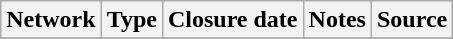<table class="wikitable sortable">
<tr>
<th>Network</th>
<th>Type</th>
<th>Closure date</th>
<th>Notes</th>
<th>Source</th>
</tr>
<tr>
</tr>
</table>
